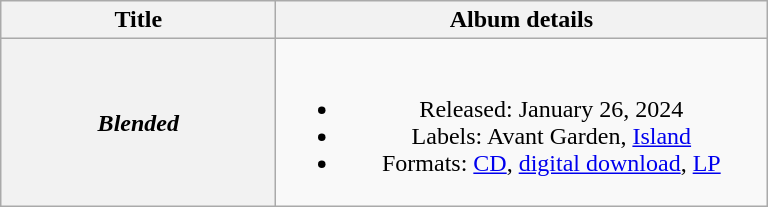<table class="wikitable plainrowheaders" style="text-align:center;">
<tr>
<th scope="col" style="width:11em;">Title</th>
<th scope="col" style="width:20em;">Album details</th>
</tr>
<tr>
<th scope="row"><em>Blended</em> <br></th>
<td><br><ul><li>Released: January 26, 2024</li><li>Labels: Avant Garden, <a href='#'>Island</a></li><li>Formats: <a href='#'>CD</a>, <a href='#'>digital download</a>, <a href='#'>LP</a></li></ul></td>
</tr>
</table>
